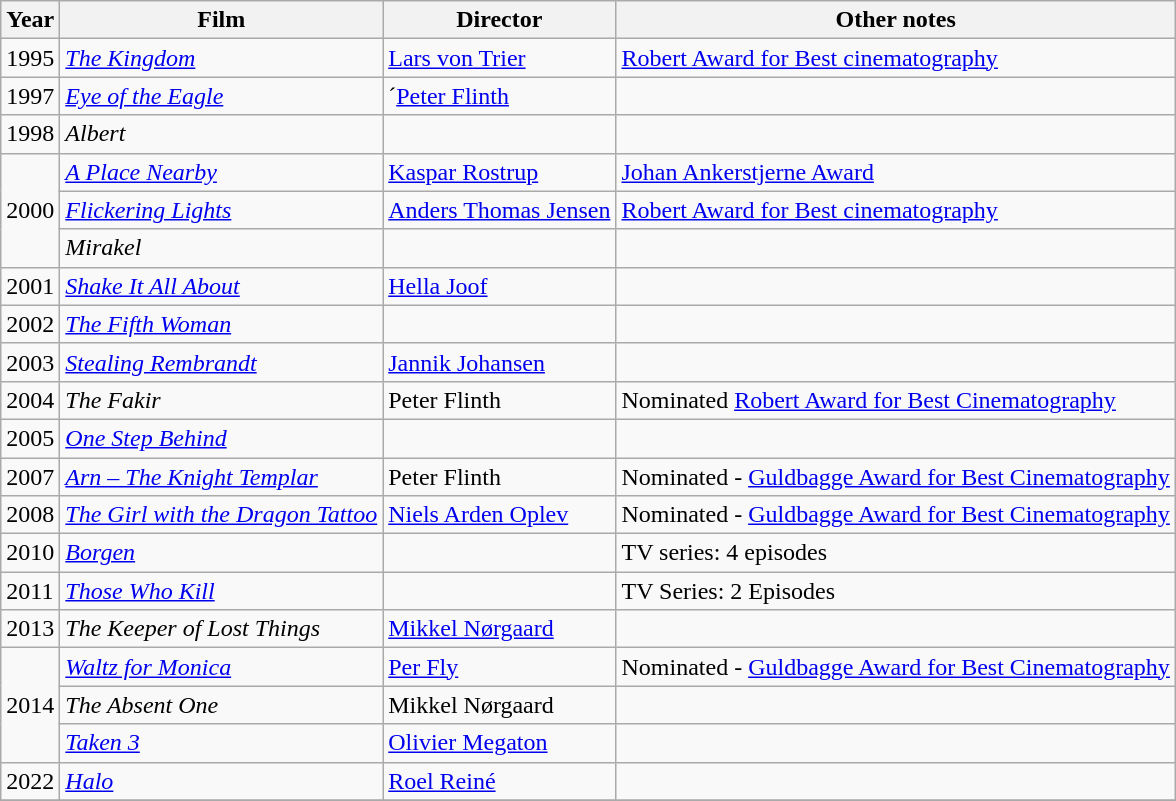<table class="wikitable">
<tr>
<th>Year</th>
<th>Film</th>
<th>Director</th>
<th>Other notes</th>
</tr>
<tr>
<td>1995</td>
<td><em><a href='#'>The Kingdom</a></em></td>
<td><a href='#'>Lars von Trier</a></td>
<td><a href='#'>Robert Award for Best cinematography</a></td>
</tr>
<tr>
<td>1997</td>
<td><em><a href='#'>Eye of the Eagle</a></em></td>
<td>´<a href='#'>Peter Flinth</a></td>
<td></td>
</tr>
<tr>
<td>1998</td>
<td><em>Albert</em></td>
<td></td>
<td></td>
</tr>
<tr>
<td rowspan="3">2000</td>
<td><em><a href='#'>A Place Nearby</a></em></td>
<td><a href='#'>Kaspar Rostrup</a></td>
<td><a href='#'>Johan Ankerstjerne Award</a></td>
</tr>
<tr>
<td><em><a href='#'>Flickering Lights</a></em></td>
<td><a href='#'>Anders Thomas Jensen</a></td>
<td><a href='#'>Robert Award for Best cinematography</a></td>
</tr>
<tr>
<td><em>Mirakel</em></td>
<td></td>
<td></td>
</tr>
<tr>
<td>2001</td>
<td><em><a href='#'>Shake It All About</a></em></td>
<td><a href='#'>Hella Joof</a></td>
<td></td>
</tr>
<tr>
<td>2002</td>
<td><em><a href='#'>The Fifth Woman</a></em></td>
<td></td>
<td></td>
</tr>
<tr>
<td>2003</td>
<td><em><a href='#'>Stealing Rembrandt</a></em></td>
<td><a href='#'>Jannik Johansen</a></td>
<td></td>
</tr>
<tr>
<td>2004</td>
<td><em>The Fakir</em></td>
<td>Peter Flinth</td>
<td>Nominated <a href='#'>Robert Award for Best Cinematography</a></td>
</tr>
<tr>
<td>2005</td>
<td><em><a href='#'>One Step Behind</a></em></td>
<td></td>
<td></td>
</tr>
<tr>
<td>2007</td>
<td><em><a href='#'>Arn – The Knight Templar</a></em></td>
<td>Peter Flinth</td>
<td>Nominated - <a href='#'>Guldbagge Award for Best Cinematography</a></td>
</tr>
<tr>
<td>2008</td>
<td><em><a href='#'>The Girl with the Dragon Tattoo</a></em></td>
<td><a href='#'>Niels Arden Oplev</a></td>
<td>Nominated - <a href='#'>Guldbagge Award for Best Cinematography</a></td>
</tr>
<tr>
<td>2010</td>
<td><em><a href='#'>Borgen</a></em></td>
<td></td>
<td>TV series: 4 episodes</td>
</tr>
<tr>
<td>2011</td>
<td><em><a href='#'>Those Who Kill</a></em></td>
<td></td>
<td>TV Series: 2 Episodes</td>
</tr>
<tr>
<td>2013</td>
<td><em>The Keeper of Lost Things</em></td>
<td><a href='#'>Mikkel Nørgaard</a></td>
<td></td>
</tr>
<tr>
<td rowspan="3">2014</td>
<td><em><a href='#'>Waltz for Monica</a></em></td>
<td><a href='#'>Per Fly</a></td>
<td>Nominated - <a href='#'>Guldbagge Award for Best Cinematography</a></td>
</tr>
<tr>
<td><em>The Absent One</em></td>
<td>Mikkel Nørgaard</td>
<td></td>
</tr>
<tr>
<td><em><a href='#'>Taken 3</a></em></td>
<td><a href='#'>Olivier Megaton</a></td>
<td></td>
</tr>
<tr>
<td>2022</td>
<td><em><a href='#'>Halo</a></em></td>
<td><a href='#'>Roel Reiné</a></td>
<td></td>
</tr>
<tr>
</tr>
</table>
